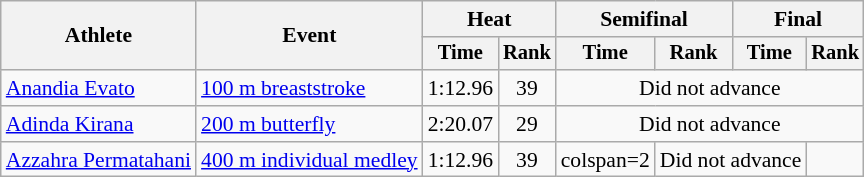<table class="wikitable" style="text-align:center; font-size:90%">
<tr>
<th rowspan="2">Athlete</th>
<th rowspan="2">Event</th>
<th colspan="2">Heat</th>
<th colspan="2">Semifinal</th>
<th colspan="2">Final</th>
</tr>
<tr style="font-size:95%">
<th>Time</th>
<th>Rank</th>
<th>Time</th>
<th>Rank</th>
<th>Time</th>
<th>Rank</th>
</tr>
<tr>
<td align=left><a href='#'>Anandia Evato</a></td>
<td align=left><a href='#'>100 m breaststroke</a></td>
<td>1:12.96</td>
<td>39</td>
<td colspan=4>Did not advance</td>
</tr>
<tr>
<td align=left><a href='#'>Adinda Kirana</a></td>
<td align=left><a href='#'>200 m butterfly</a></td>
<td>2:20.07</td>
<td>29</td>
<td colspan=4>Did not advance</td>
</tr>
<tr>
<td align=left><a href='#'>Azzahra Permatahani</a></td>
<td align=left><a href='#'>400 m individual medley</a></td>
<td>1:12.96</td>
<td>39</td>
<td>colspan=2 </td>
<td colspan=2>Did not advance</td>
</tr>
</table>
